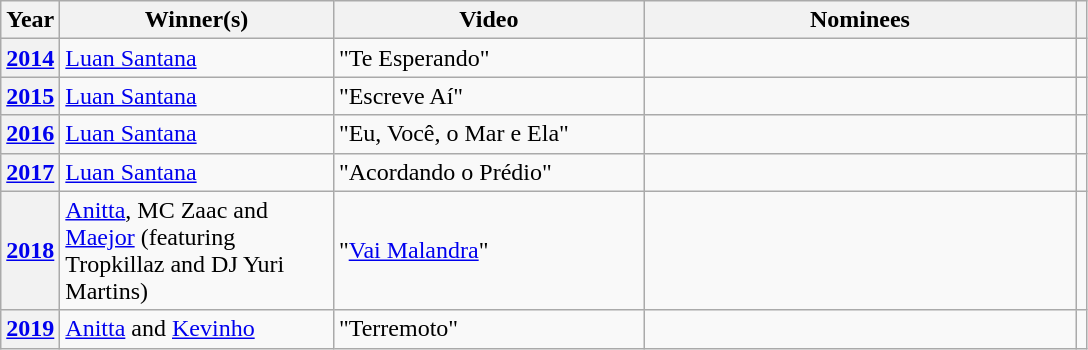<table class="wikitable sortable">
<tr>
<th scope="col">Year</th>
<th scope="col" style="width:175px;">Winner(s)</th>
<th scope="col" style="width:200px;">Video</th>
<th scope="col" style="width:280px;">Nominees</th>
<th scope="col" class="unsortable"></th>
</tr>
<tr>
<th scope="row"><a href='#'>2014</a></th>
<td><a href='#'>Luan Santana</a></td>
<td>"Te Esperando"</td>
<td></td>
<td></td>
</tr>
<tr>
<th scope="row"><a href='#'>2015</a></th>
<td><a href='#'>Luan Santana</a></td>
<td>"Escreve Aí"</td>
<td></td>
<td></td>
</tr>
<tr>
<th scope="row"><a href='#'>2016</a></th>
<td><a href='#'>Luan Santana</a></td>
<td>"Eu, Você, o Mar e Ela"</td>
<td></td>
<td></td>
</tr>
<tr>
<th scope="row"><a href='#'>2017</a></th>
<td><a href='#'>Luan Santana</a></td>
<td>"Acordando o Prédio"</td>
<td></td>
<td></td>
</tr>
<tr>
<th scope="row"><a href='#'>2018</a></th>
<td><a href='#'>Anitta</a>, MC Zaac and <a href='#'>Maejor</a> (featuring Tropkillaz and DJ Yuri Martins)</td>
<td>"<a href='#'>Vai Malandra</a>"</td>
<td></td>
<td></td>
</tr>
<tr>
<th scope="row"><a href='#'>2019</a></th>
<td><a href='#'>Anitta</a> and <a href='#'>Kevinho</a></td>
<td>"Terremoto"</td>
<td></td>
<td></td>
</tr>
</table>
